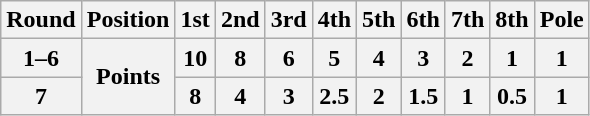<table class="wikitable">
<tr>
<th>Round</th>
<th>Position</th>
<th>1st</th>
<th>2nd</th>
<th>3rd</th>
<th>4th</th>
<th>5th</th>
<th>6th</th>
<th>7th</th>
<th>8th</th>
<th>Pole</th>
</tr>
<tr>
<th>1–6</th>
<th rowspan=2>Points</th>
<th>10</th>
<th>8</th>
<th>6</th>
<th>5</th>
<th>4</th>
<th>3</th>
<th>2</th>
<th>1</th>
<th>1</th>
</tr>
<tr>
<th>7</th>
<th>8</th>
<th>4</th>
<th>3</th>
<th>2.5</th>
<th>2</th>
<th>1.5</th>
<th>1</th>
<th>0.5</th>
<th>1</th>
</tr>
</table>
